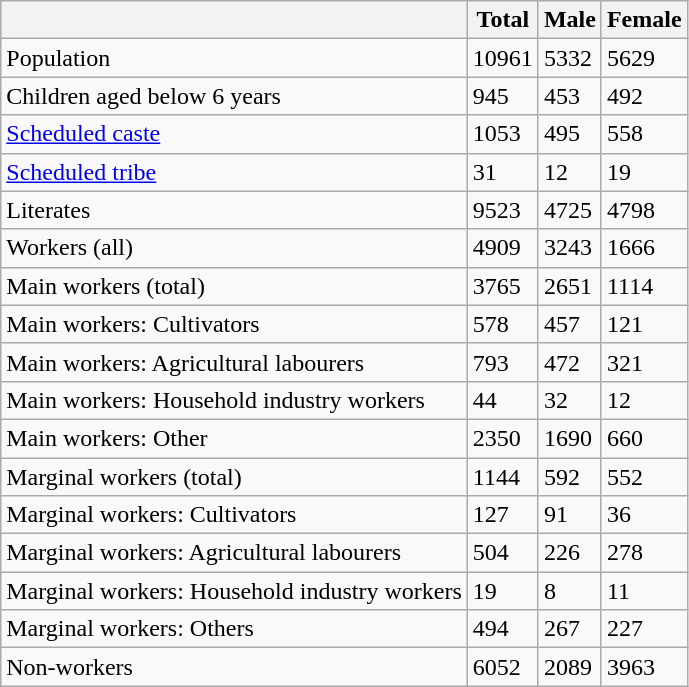<table class="wikitable sortable">
<tr>
<th></th>
<th>Total</th>
<th>Male</th>
<th>Female</th>
</tr>
<tr>
<td>Population</td>
<td>10961</td>
<td>5332</td>
<td>5629</td>
</tr>
<tr>
<td>Children aged below 6 years</td>
<td>945</td>
<td>453</td>
<td>492</td>
</tr>
<tr>
<td><a href='#'>Scheduled caste</a></td>
<td>1053</td>
<td>495</td>
<td>558</td>
</tr>
<tr>
<td><a href='#'>Scheduled tribe</a></td>
<td>31</td>
<td>12</td>
<td>19</td>
</tr>
<tr>
<td>Literates</td>
<td>9523</td>
<td>4725</td>
<td>4798</td>
</tr>
<tr>
<td>Workers (all)</td>
<td>4909</td>
<td>3243</td>
<td>1666</td>
</tr>
<tr>
<td>Main workers (total)</td>
<td>3765</td>
<td>2651</td>
<td>1114</td>
</tr>
<tr>
<td>Main workers: Cultivators</td>
<td>578</td>
<td>457</td>
<td>121</td>
</tr>
<tr>
<td>Main workers: Agricultural labourers</td>
<td>793</td>
<td>472</td>
<td>321</td>
</tr>
<tr>
<td>Main workers: Household industry workers</td>
<td>44</td>
<td>32</td>
<td>12</td>
</tr>
<tr>
<td>Main workers: Other</td>
<td>2350</td>
<td>1690</td>
<td>660</td>
</tr>
<tr>
<td>Marginal workers (total)</td>
<td>1144</td>
<td>592</td>
<td>552</td>
</tr>
<tr>
<td>Marginal workers: Cultivators</td>
<td>127</td>
<td>91</td>
<td>36</td>
</tr>
<tr>
<td>Marginal workers: Agricultural labourers</td>
<td>504</td>
<td>226</td>
<td>278</td>
</tr>
<tr>
<td>Marginal workers: Household industry workers</td>
<td>19</td>
<td>8</td>
<td>11</td>
</tr>
<tr>
<td>Marginal workers: Others</td>
<td>494</td>
<td>267</td>
<td>227</td>
</tr>
<tr>
<td>Non-workers</td>
<td>6052</td>
<td>2089</td>
<td>3963</td>
</tr>
</table>
